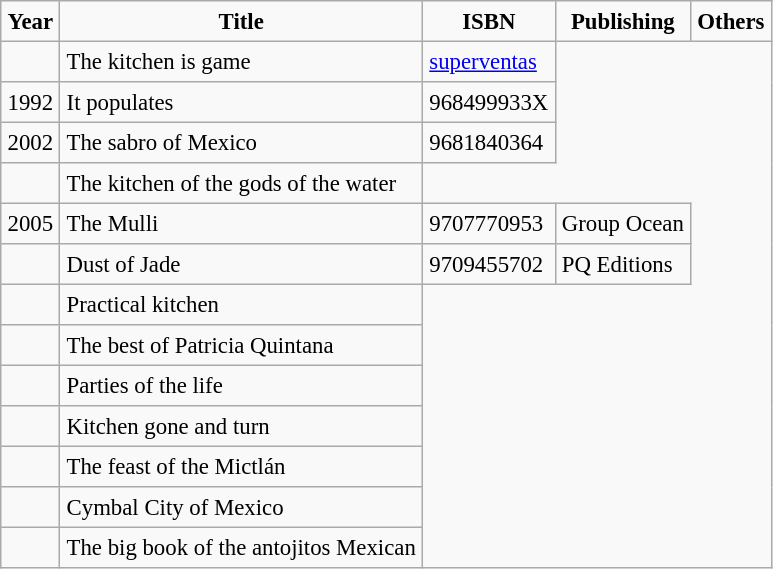<table style="margin: 1em 1em 10px 0px; background: rgb(249, 249, 249) none repeat scroll 0% 0%; border: 1px solid rgb(170, 170, 170); border-collapse: collapse; font-size: 95%;" border="1" cellpadding="4" cellspacing="0">
<tr>
<th>Year</th>
<th>Title</th>
<th>ISBN</th>
<th>Publishing</th>
<th>Others</th>
</tr>
<tr>
<td></td>
<td>The kitchen is game</td>
<td><a href='#'>superventas</a></td>
</tr>
<tr>
<td>1992</td>
<td>It populates</td>
<td>968499933X</td>
</tr>
<tr>
<td>2002</td>
<td>The sabro of Mexico</td>
<td>9681840364</td>
</tr>
<tr>
<td></td>
<td>The kitchen of the gods of the water</td>
</tr>
<tr>
<td>2005</td>
<td>The Mulli</td>
<td>9707770953</td>
<td>Group Ocean</td>
</tr>
<tr>
<td></td>
<td>Dust of Jade</td>
<td>9709455702</td>
<td>PQ Editions</td>
</tr>
<tr>
<td></td>
<td>Practical kitchen</td>
</tr>
<tr>
<td></td>
<td>The best of Patricia Quintana</td>
</tr>
<tr>
<td></td>
<td>Parties of the life</td>
</tr>
<tr>
<td></td>
<td>Kitchen gone and turn</td>
</tr>
<tr>
<td></td>
<td>The feast of the Mictlán</td>
</tr>
<tr>
<td></td>
<td>Cymbal City of Mexico</td>
</tr>
<tr>
<td></td>
<td>The big book of the antojitos Mexican</td>
</tr>
</table>
